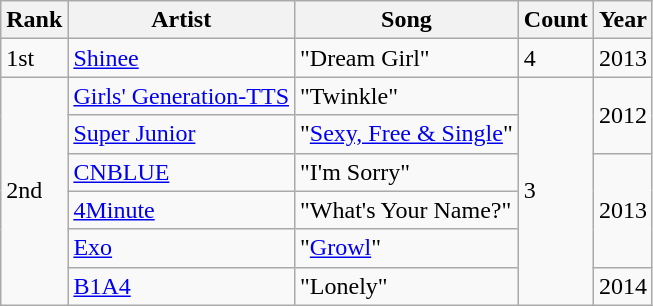<table class="wikitable">
<tr>
<th>Rank</th>
<th>Artist</th>
<th>Song</th>
<th>Count</th>
<th>Year</th>
</tr>
<tr>
<td>1st</td>
<td><a href='#'>Shinee</a></td>
<td>"Dream Girl"</td>
<td>4</td>
<td>2013</td>
</tr>
<tr>
<td rowspan='15'>2nd</td>
<td><a href='#'>Girls' Generation-TTS</a></td>
<td>"Twinkle"</td>
<td rowspan='15'>3</td>
<td rowspan='2'>2012</td>
</tr>
<tr>
<td><a href='#'>Super Junior</a></td>
<td>"<a href='#'>Sexy, Free & Single</a>"</td>
</tr>
<tr>
<td><a href='#'>CNBLUE</a></td>
<td>"I'm Sorry"</td>
<td rowspan='3'>2013</td>
</tr>
<tr>
<td><a href='#'>4Minute</a></td>
<td>"What's Your Name?"</td>
</tr>
<tr>
<td><a href='#'>Exo</a></td>
<td>"<a href='#'>Growl</a>"</td>
</tr>
<tr>
<td><a href='#'>B1A4</a></td>
<td>"Lonely"</td>
<td>2014</td>
</tr>
</table>
